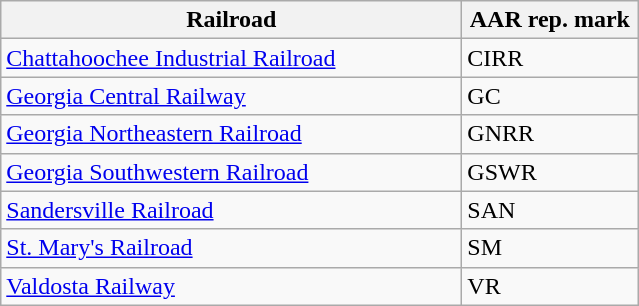<table class="wikitable" border="1">
<tr>
<th width="300px">Railroad</th>
<th width="110px">AAR rep. mark</th>
</tr>
<tr>
<td width="300px"><a href='#'>Chattahoochee Industrial Railroad</a></td>
<td width="110px">CIRR</td>
</tr>
<tr>
<td width="300px"><a href='#'>Georgia Central Railway</a></td>
<td width="110px">GC</td>
</tr>
<tr>
<td width="300px"><a href='#'>Georgia Northeastern Railroad</a></td>
<td width="110px">GNRR</td>
</tr>
<tr>
<td width="300px"><a href='#'>Georgia Southwestern Railroad</a></td>
<td width="110px">GSWR</td>
</tr>
<tr>
<td width="300px"><a href='#'>Sandersville Railroad</a></td>
<td width="110px">SAN</td>
</tr>
<tr>
<td width="300px"><a href='#'>St. Mary's Railroad</a></td>
<td width="110px">SM</td>
</tr>
<tr>
<td width="300px"><a href='#'>Valdosta Railway</a></td>
<td width="110px">VR</td>
</tr>
</table>
